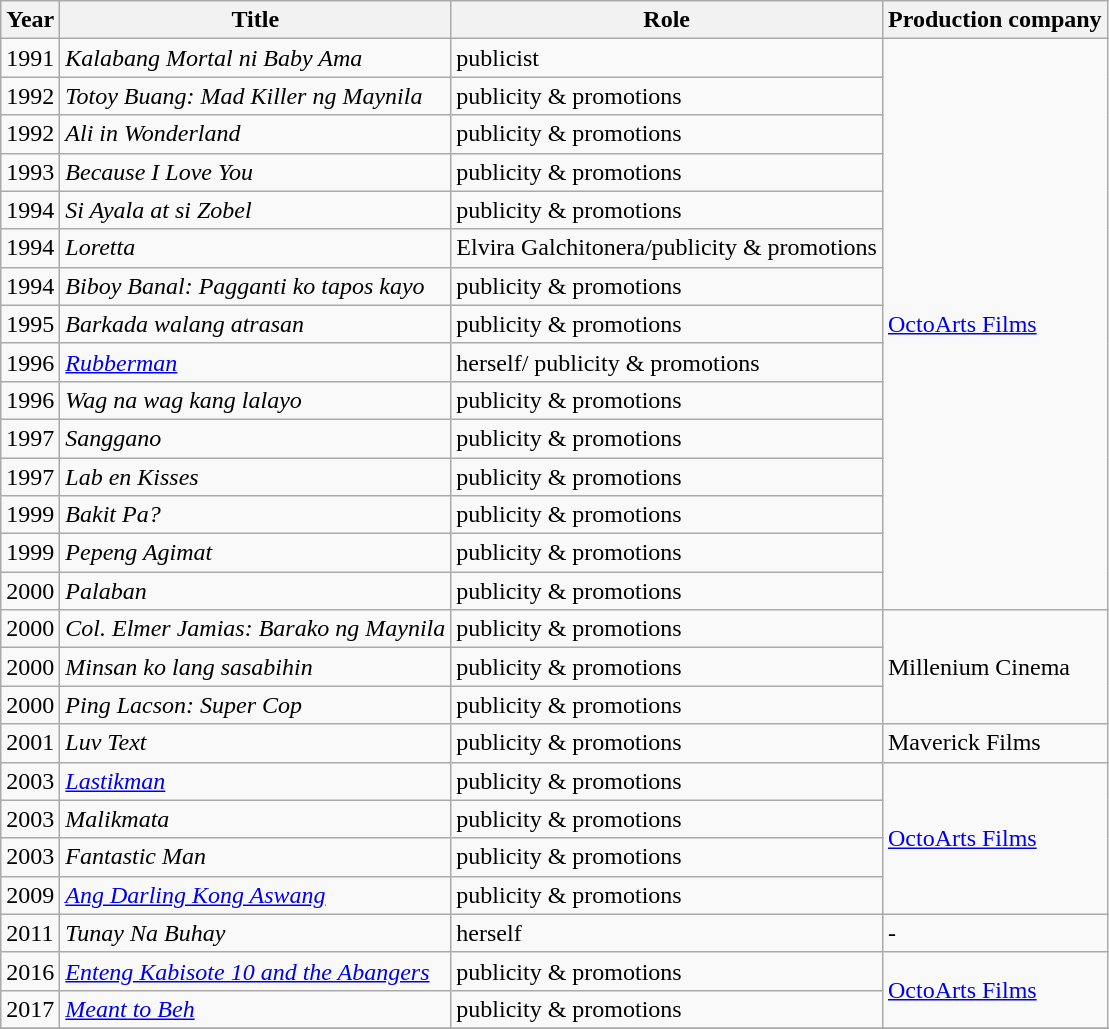<table class="wikitable">
<tr>
<th>Year</th>
<th>Title</th>
<th>Role</th>
<th>Production company</th>
</tr>
<tr>
<td>1991</td>
<td><em>Kalabang Mortal ni Baby Ama</em></td>
<td>publicist</td>
<td rowspan = 15><a href='#'>OctoArts Films</a></td>
</tr>
<tr>
<td>1992</td>
<td><em>Totoy Buang: Mad Killer ng Maynila</em></td>
<td>publicity & promotions</td>
</tr>
<tr>
<td>1992</td>
<td><em>Ali in Wonderland</em></td>
<td>publicity & promotions</td>
</tr>
<tr>
<td>1993</td>
<td><em>Because I Love You</em></td>
<td>publicity & promotions</td>
</tr>
<tr>
<td>1994</td>
<td><em>Si Ayala at si Zobel</em></td>
<td>publicity & promotions</td>
</tr>
<tr>
<td>1994</td>
<td><em>Loretta</em></td>
<td>Elvira Galchitonera/publicity & promotions</td>
</tr>
<tr>
<td>1994</td>
<td><em>Biboy Banal: Pagganti ko tapos kayo</em></td>
<td>publicity & promotions</td>
</tr>
<tr>
<td>1995</td>
<td><em>Barkada walang atrasan</em></td>
<td>publicity & promotions</td>
</tr>
<tr>
<td>1996</td>
<td><em><a href='#'>Rubberman</a></em></td>
<td>herself/ publicity & promotions</td>
</tr>
<tr>
<td>1996</td>
<td><em>Wag na wag kang lalayo</em></td>
<td>publicity & promotions</td>
</tr>
<tr>
<td>1997</td>
<td><em>Sanggano</em></td>
<td>publicity & promotions</td>
</tr>
<tr>
<td>1997</td>
<td><em>Lab en Kisses</em></td>
<td>publicity & promotions</td>
</tr>
<tr>
<td>1999</td>
<td><em>Bakit Pa?</em></td>
<td>publicity & promotions</td>
</tr>
<tr>
<td>1999</td>
<td><em>Pepeng Agimat</em></td>
<td>publicity & promotions</td>
</tr>
<tr>
<td>2000</td>
<td><em>Palaban</em></td>
<td>publicity & promotions</td>
</tr>
<tr>
<td>2000</td>
<td><em>Col. Elmer Jamias: Barako ng Maynila</em></td>
<td>publicity & promotions</td>
<td rowspan = 3>Millenium Cinema</td>
</tr>
<tr>
<td>2000</td>
<td><em>Minsan ko lang sasabihin</em></td>
<td>publicity & promotions</td>
</tr>
<tr>
<td>2000</td>
<td><em>Ping Lacson: Super Cop</em></td>
<td>publicity & promotions</td>
</tr>
<tr>
<td>2001</td>
<td><em>Luv Text</em></td>
<td>publicity & promotions</td>
<td>Maverick Films</td>
</tr>
<tr>
<td>2003</td>
<td><em><a href='#'>Lastikman</a></em></td>
<td>publicity & promotions</td>
<td rowspan = 4><a href='#'>OctoArts Films</a></td>
</tr>
<tr>
<td>2003</td>
<td><em>Malikmata</em></td>
<td>publicity & promotions</td>
</tr>
<tr>
<td>2003</td>
<td><em>Fantastic Man</em></td>
<td>publicity & promotions</td>
</tr>
<tr>
<td>2009</td>
<td><em><a href='#'>Ang Darling Kong Aswang</a></em></td>
<td>publicity & promotions</td>
</tr>
<tr>
<td>2011</td>
<td><em>Tunay Na Buhay</em></td>
<td>herself</td>
<td>-</td>
</tr>
<tr>
<td>2016</td>
<td><em><a href='#'>Enteng Kabisote 10 and the Abangers</a></em></td>
<td>publicity & promotions</td>
<td rowspan = 2><a href='#'>OctoArts Films</a></td>
</tr>
<tr>
<td>2017</td>
<td><em><a href='#'>Meant to Beh</a></em></td>
<td>publicity & promotions</td>
</tr>
<tr>
</tr>
</table>
